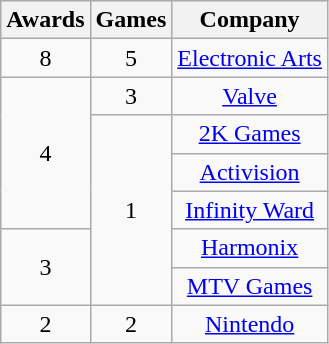<table class="wikitable floatright" rowspan="2" style="text-align:center;" background: #f6e39c;>
<tr>
<th scope="col">Awards</th>
<th scope="col">Games</th>
<th scope="col">Company</th>
</tr>
<tr>
<td>8</td>
<td>5</td>
<td><a href='#'>Electronic Arts</a></td>
</tr>
<tr>
<td rowspan=4>4</td>
<td>3</td>
<td><a href='#'>Valve</a></td>
</tr>
<tr>
<td rowspan=5>1</td>
<td><a href='#'>2K Games</a></td>
</tr>
<tr>
<td><a href='#'>Activision</a></td>
</tr>
<tr>
<td><a href='#'>Infinity Ward</a></td>
</tr>
<tr>
<td rowspan=2>3</td>
<td><a href='#'>Harmonix</a></td>
</tr>
<tr>
<td><a href='#'>MTV Games</a></td>
</tr>
<tr>
<td>2</td>
<td>2</td>
<td><a href='#'>Nintendo</a></td>
</tr>
</table>
